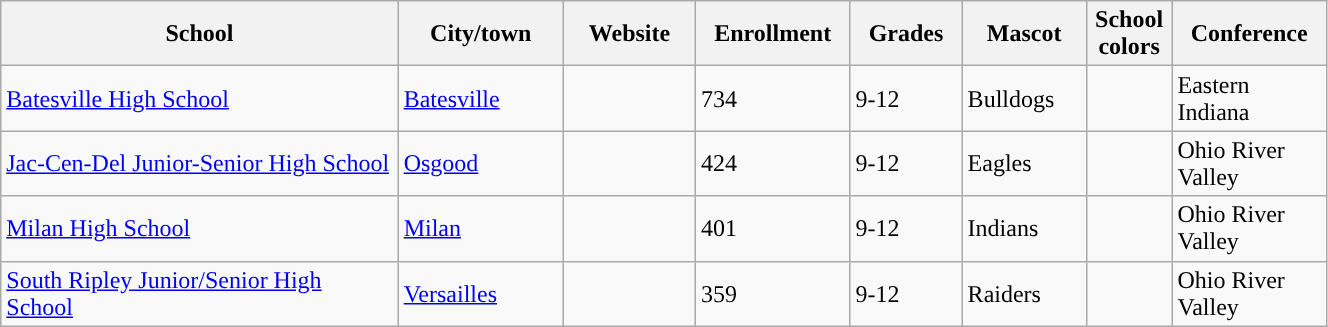<table class="wikitable sortable" width="70%">
<tr>
<th width="20%">School</th>
<th width="08%">City/town</th>
<th width="06%">Website</th>
<th width="04%">Enrollment</th>
<th width="04%">Grades</th>
<th width="04%">Mascot</th>
<th width=01%>School colors</th>
<th width="04%">Conference</th>
</tr>
<tr>
<td><a href='#'>Batesville High School</a></td>
<td><a href='#'>Batesville</a></td>
<td></td>
<td>734</td>
<td>9-12</td>
<td>Bulldogs</td>
<td> </td>
<td>Eastern Indiana</td>
</tr>
<tr>
<td><a href='#'>Jac-Cen-Del Junior-Senior High School</a></td>
<td><a href='#'>Osgood</a></td>
<td></td>
<td>424</td>
<td>9-12</td>
<td>Eagles</td>
<td>  </td>
<td>Ohio River Valley</td>
</tr>
<tr>
<td><a href='#'>Milan High School</a></td>
<td><a href='#'>Milan</a></td>
<td></td>
<td>401</td>
<td>9-12</td>
<td>Indians</td>
<td> </td>
<td>Ohio River Valley</td>
</tr>
<tr>
<td><a href='#'>South Ripley Junior/Senior High School</a></td>
<td><a href='#'>Versailles</a></td>
<td></td>
<td>359</td>
<td>9-12</td>
<td>Raiders</td>
<td>  </td>
<td>Ohio River Valley</td>
</tr>
</table>
